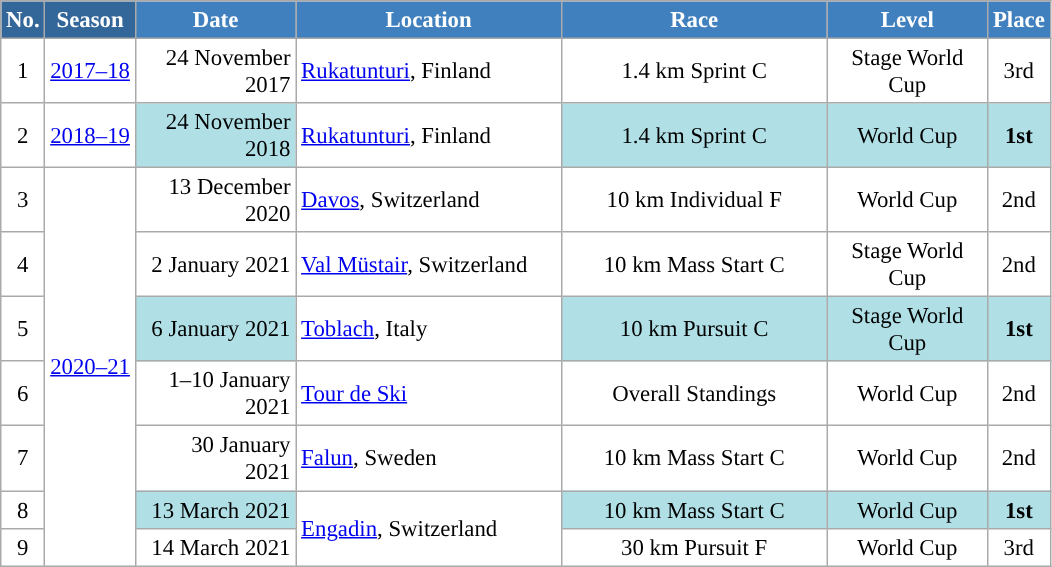<table class="wikitable sortable" style="font-size:95%; text-align:center; border:grey solid 1px; border-collapse:collapse; background:#ffffff;">
<tr style="background:#efefef;">
<th style="background-color:#369; color:white;">No.</th>
<th style="background-color:#369; color:white;">Season</th>
<th style="background-color:#4180be; color:white; width:100px;">Date</th>
<th style="background-color:#4180be; color:white; width:170px;">Location</th>
<th style="background-color:#4180be; color:white; width:170px;">Race</th>
<th style="background-color:#4180be; color:white; width:100px;">Level</th>
<th style="background-color:#4180be; color:white;">Place</th>
</tr>
<tr>
<td align=center>1</td>
<td align=center><a href='#'>2017–18</a></td>
<td align=right>24 November 2017</td>
<td align=left> <a href='#'>Rukatunturi</a>, Finland</td>
<td>1.4 km Sprint C</td>
<td>Stage World Cup</td>
<td>3rd</td>
</tr>
<tr>
<td align=center>2</td>
<td align=center><a href='#'>2018–19</a></td>
<td bgcolor="#BOEOE6" align=right>24 November 2018</td>
<td align=left> <a href='#'>Rukatunturi</a>, Finland</td>
<td bgcolor="#BOEOE6">1.4 km Sprint C</td>
<td bgcolor="#BOEOE6">World Cup</td>
<td bgcolor="#BOEOE6"><strong>1st</strong></td>
</tr>
<tr>
<td align=center>3</td>
<td rowspan=7 align=center><a href='#'>2020–21</a></td>
<td align=right>13 December 2020</td>
<td align=left> <a href='#'>Davos</a>, Switzerland</td>
<td>10 km Individual F</td>
<td>World Cup</td>
<td>2nd</td>
</tr>
<tr>
<td align=center>4</td>
<td align=right>2 January 2021</td>
<td align=left> <a href='#'>Val Müstair</a>, Switzerland</td>
<td>10 km Mass Start C</td>
<td>Stage World Cup</td>
<td>2nd</td>
</tr>
<tr>
<td align=center>5</td>
<td bgcolor="#BOEOE6" align=right>6 January 2021</td>
<td align=left> <a href='#'>Toblach</a>, Italy</td>
<td bgcolor="#BOEOE6">10 km Pursuit C</td>
<td bgcolor="#BOEOE6">Stage World Cup</td>
<td bgcolor="#BOEOE6"><strong>1st</strong></td>
</tr>
<tr>
<td align=center>6</td>
<td align=right>1–10 January 2021</td>
<td align=left> <a href='#'>Tour de Ski</a></td>
<td>Overall Standings</td>
<td>World Cup</td>
<td>2nd</td>
</tr>
<tr>
<td align=center>7</td>
<td align=right>30 January 2021</td>
<td align=left> <a href='#'>Falun</a>, Sweden</td>
<td>10 km Mass Start C</td>
<td>World Cup</td>
<td>2nd</td>
</tr>
<tr>
<td align=center>8</td>
<td bgcolor="#BOEOE6" align=right>13 March 2021</td>
<td rowspan=2 align=left> <a href='#'>Engadin</a>, Switzerland</td>
<td bgcolor="#BOEOE6">10 km Mass Start C</td>
<td bgcolor="#BOEOE6">World Cup</td>
<td bgcolor="#BOEOE6"><strong>1st</strong></td>
</tr>
<tr>
<td align=center>9</td>
<td align=right>14 March 2021</td>
<td>30 km Pursuit F</td>
<td>World Cup</td>
<td>3rd</td>
</tr>
</table>
